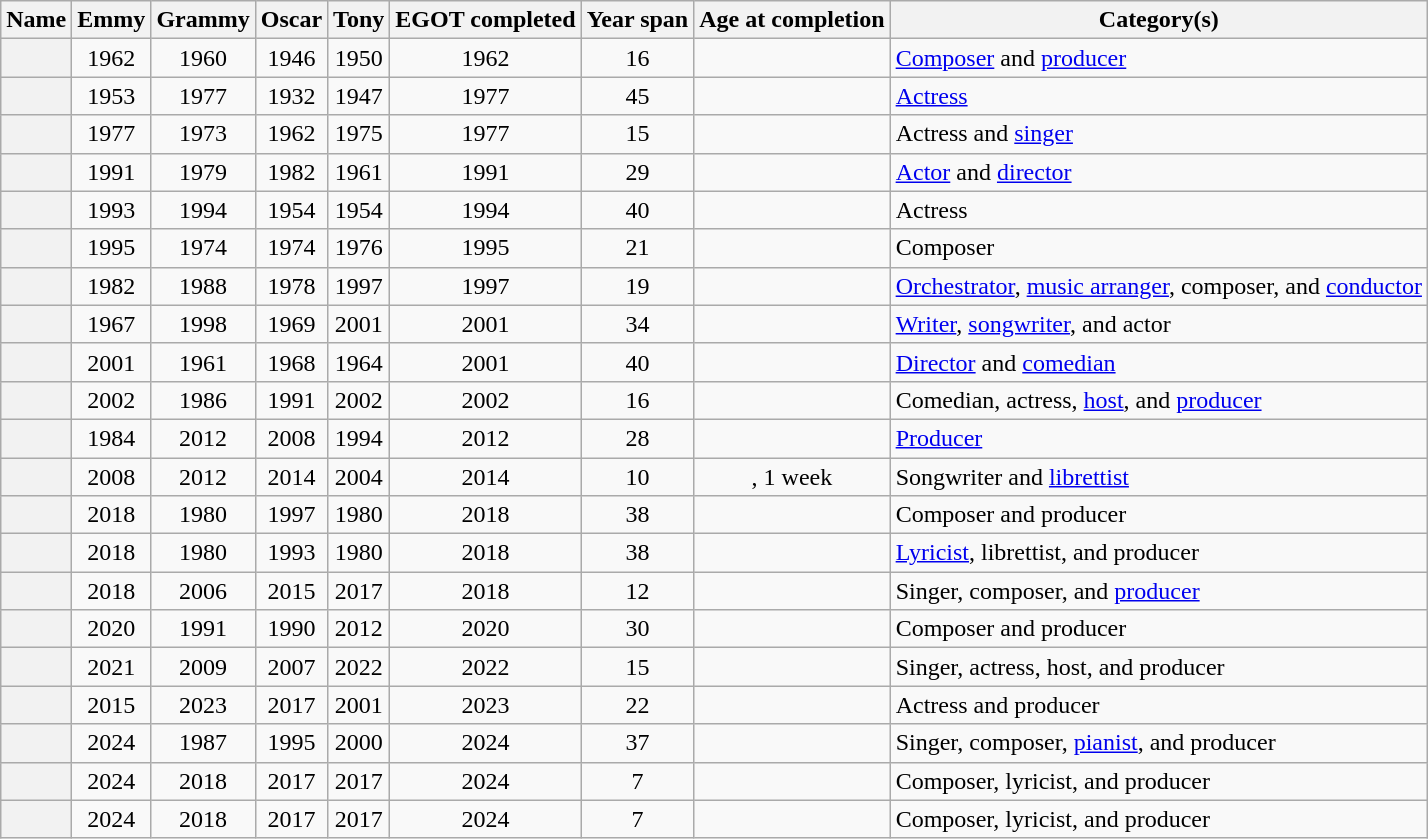<table class="wikitable sortable plainrowheaders" style="text-align:center;">
<tr>
<th scope="col">Name</th>
<th scope="col">Emmy</th>
<th scope="col">Grammy</th>
<th scope="col">Oscar</th>
<th scope="col">Tony</th>
<th scope="col">EGOT completed</th>
<th scope="col">Year span</th>
<th scope="col">Age at completion</th>
<th scope="col">Category(s)</th>
</tr>
<tr>
<th scope="row"></th>
<td>1962</td>
<td data-sort-value="1960">1960</td>
<td>1946</td>
<td data-sort-value="1950">1950</td>
<td>1962</td>
<td>16</td>
<td></td>
<td style="text-align:left;"><a href='#'>Composer</a> and <a href='#'>producer</a></td>
</tr>
<tr>
<th scope="row"></th>
<td>1953</td>
<td>1977</td>
<td data-sort-value="1932">1932</td>
<td data-sort-value="1947">1947</td>
<td>1977</td>
<td>45</td>
<td></td>
<td style="text-align:left;"><a href='#'>Actress</a></td>
</tr>
<tr>
<th scope="row"></th>
<td data-sort-value="1977">1977</td>
<td>1973</td>
<td>1962</td>
<td>1975</td>
<td>1977</td>
<td>15</td>
<td></td>
<td style="text-align:left;">Actress and <a href='#'>singer</a></td>
</tr>
<tr>
<th scope="row"></th>
<td>1991</td>
<td>1979</td>
<td>1982</td>
<td data-sort-value="1961">1961</td>
<td>1991</td>
<td>29</td>
<td></td>
<td style="text-align:left;"><a href='#'>Actor</a> and <a href='#'>director</a></td>
</tr>
<tr>
<th scope="row"></th>
<td data-sort-value="1993">1993</td>
<td data-sort-value="1994">1994</td>
<td data-sort-value="1954">1954</td>
<td data-sort-value="1954">1954</td>
<td>1994</td>
<td>40</td>
<td></td>
<td style="text-align:left;">Actress</td>
</tr>
<tr>
<th scope="row"></th>
<td data-sort-value="1995">1995</td>
<td data-sort-value="1974">1974</td>
<td data-sort-value="1976">1974</td>
<td>1976</td>
<td>1995</td>
<td>21</td>
<td></td>
<td style="text-align:left;">Composer</td>
</tr>
<tr>
<th scope="row"></th>
<td>1982</td>
<td>1988</td>
<td>1978</td>
<td 1997>1997</td>
<td>1997</td>
<td>19</td>
<td></td>
<td style="text-align:left;"><a href='#'>Orchestrator</a>, <a href='#'>music arranger</a>, composer, and <a href='#'>conductor</a></td>
</tr>
<tr>
<th scope="row"></th>
<td data-sort-value="1967">1967</td>
<td data-sort-value="1998">1998</td>
<td>1969</td>
<td data-sort-value="2001">2001</td>
<td>2001</td>
<td>34</td>
<td></td>
<td style="text-align:left;"><a href='#'>Writer</a>, <a href='#'>songwriter</a>, and actor</td>
</tr>
<tr>
<th scope="row"></th>
<td data-sort-value="2001">2001</td>
<td>1961</td>
<td>1968</td>
<td data-sort-value="1964">1964</td>
<td>2001</td>
<td>40</td>
<td></td>
<td style="text-align:left;"><a href='#'>Director</a> and <a href='#'>comedian</a></td>
</tr>
<tr>
<th scope="row"></th>
<td data-sort-value="2002">2002</td>
<td>1986</td>
<td>1991</td>
<td>2002</td>
<td>2002</td>
<td>16</td>
<td></td>
<td style="text-align:left;">Comedian, actress, <a href='#'>host</a>, and <a href='#'>producer</a></td>
</tr>
<tr>
<th scope="row"></th>
<td>1984</td>
<td>2012</td>
<td>2008</td>
<td data-sort-value="1994">1994</td>
<td>2012</td>
<td>28</td>
<td></td>
<td style="text-align:left;"><a href='#'>Producer</a></td>
</tr>
<tr>
<th scope="row"></th>
<td data-sort-value="2008">2008</td>
<td data-sort-value="2012">2012</td>
<td data-sort-value="2014">2014</td>
<td data-sort-value="2004">2004</td>
<td>2014</td>
<td>10</td>
<td>, 1 week</td>
<td style="text-align:left;">Songwriter and <a href='#'>librettist</a></td>
</tr>
<tr>
<th scope="row"></th>
<td>2018</td>
<td>1980</td>
<td>1997</td>
<td>1980</td>
<td>2018</td>
<td>38</td>
<td></td>
<td style="text-align:left;">Composer and producer</td>
</tr>
<tr>
<th scope="row"></th>
<td>2018</td>
<td>1980</td>
<td>1993</td>
<td>1980</td>
<td>2018</td>
<td>38</td>
<td></td>
<td style="text-align:left;"><a href='#'>Lyricist</a>, librettist, and producer</td>
</tr>
<tr>
<th scope="row"></th>
<td>2018</td>
<td>2006</td>
<td>2015</td>
<td>2017</td>
<td>2018</td>
<td>12</td>
<td></td>
<td style="text-align:left;">Singer, composer, and <a href='#'>producer</a></td>
</tr>
<tr>
<th scope="row"></th>
<td>2020</td>
<td>1991</td>
<td>1990</td>
<td>2012</td>
<td>2020</td>
<td>30</td>
<td></td>
<td style="text-align:left;">Composer and producer</td>
</tr>
<tr>
<th scope="row"></th>
<td>2021</td>
<td>2009</td>
<td>2007</td>
<td>2022</td>
<td>2022</td>
<td>15</td>
<td></td>
<td style="text-align:left;">Singer, actress, host, and producer</td>
</tr>
<tr>
<th scope="row"></th>
<td>2015</td>
<td>2023</td>
<td>2017</td>
<td>2001</td>
<td>2023</td>
<td>22</td>
<td></td>
<td style="text-align:left;">Actress and producer</td>
</tr>
<tr>
<th scope="row"></th>
<td>2024</td>
<td>1987</td>
<td>1995</td>
<td>2000</td>
<td>2024</td>
<td>37</td>
<td></td>
<td style="text-align:left;">Singer, composer, <a href='#'>pianist</a>, and producer</td>
</tr>
<tr>
<th scope="row"></th>
<td>2024</td>
<td>2018</td>
<td>2017</td>
<td>2017</td>
<td>2024</td>
<td>7</td>
<td></td>
<td style="text-align:left;">Composer, lyricist, and producer</td>
</tr>
<tr>
<th scope="row"></th>
<td>2024</td>
<td>2018</td>
<td>2017</td>
<td>2017</td>
<td>2024</td>
<td>7</td>
<td></td>
<td style="text-align:left;">Composer, lyricist, and producer</td>
</tr>
</table>
